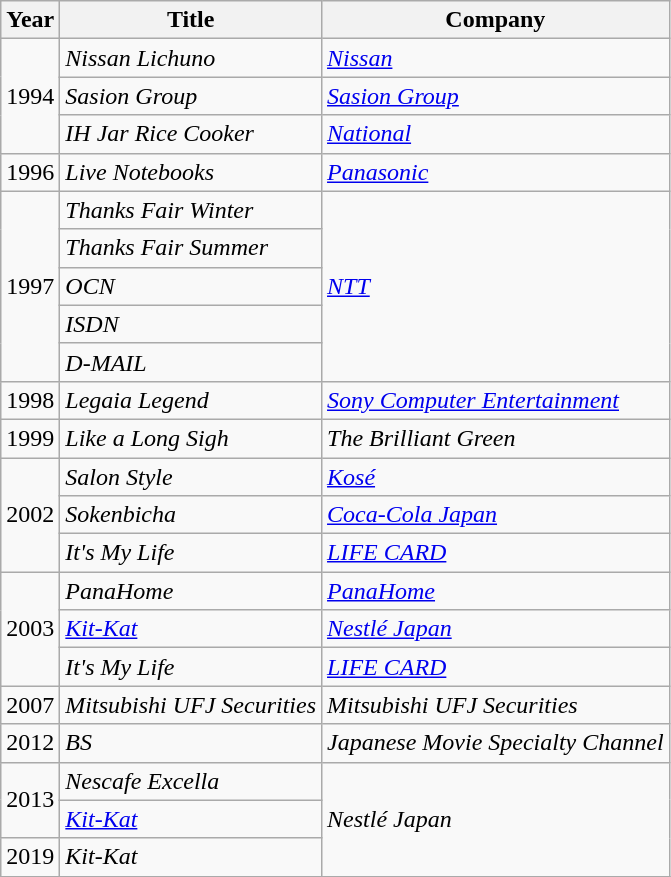<table class="wikitable sortable">
<tr>
<th>Year</th>
<th>Title</th>
<th>Company</th>
</tr>
<tr>
<td rowspan=3>1994</td>
<td><em>Nissan Lichuno</em></td>
<td><em><a href='#'>Nissan</a></em></td>
</tr>
<tr>
<td><em>Sasion Group</em></td>
<td><em><a href='#'>Sasion Group</a></em></td>
</tr>
<tr>
<td><em>IH Jar Rice Cooker</em></td>
<td><em><a href='#'>National</a></em></td>
</tr>
<tr>
<td>1996</td>
<td><em>Live Notebooks</em></td>
<td><em><a href='#'>Panasonic</a></em></td>
</tr>
<tr>
<td rowspan=5>1997</td>
<td><em>Thanks Fair Winter</em></td>
<td rowspan=5><em><a href='#'>NTT</a></em></td>
</tr>
<tr>
<td><em>Thanks Fair Summer</em></td>
</tr>
<tr>
<td><em>OCN</em></td>
</tr>
<tr>
<td><em>ISDN</em></td>
</tr>
<tr>
<td><em>D-MAIL</em></td>
</tr>
<tr>
<td>1998</td>
<td><em>Legaia Legend</em></td>
<td><em><a href='#'>Sony Computer Entertainment</a></em></td>
</tr>
<tr>
<td>1999</td>
<td><em>Like a Long Sigh</em></td>
<td><em>The Brilliant Green</em></td>
</tr>
<tr>
<td rowspan=3>2002</td>
<td><em>Salon Style</em></td>
<td><em><a href='#'>Kosé</a></em></td>
</tr>
<tr>
<td><em>Sokenbicha</em></td>
<td><em><a href='#'>Coca-Cola Japan</a></em></td>
</tr>
<tr>
<td><em>It's My Life</em></td>
<td><em><a href='#'>LIFE CARD</a></em></td>
</tr>
<tr>
<td rowspan=3>2003</td>
<td><em>PanaHome</em></td>
<td><em><a href='#'>PanaHome</a></em></td>
</tr>
<tr>
<td><em><a href='#'>Kit-Kat</a></em></td>
<td><em><a href='#'>Nestlé Japan</a></em></td>
</tr>
<tr>
<td><em>It's My Life</em></td>
<td><em><a href='#'>LIFE CARD</a></em></td>
</tr>
<tr>
<td>2007</td>
<td><em>Mitsubishi UFJ Securities</em></td>
<td><em>Mitsubishi UFJ Securities</em></td>
</tr>
<tr>
<td>2012</td>
<td><em>BS</em></td>
<td><em>Japanese Movie Specialty Channel</em></td>
</tr>
<tr>
<td rowspan=2>2013</td>
<td><em>Nescafe Excella</em></td>
<td rowspan=3><em>Nestlé Japan</em></td>
</tr>
<tr>
<td><em><a href='#'>Kit-Kat</a></em></td>
</tr>
<tr>
<td>2019</td>
<td><em>Kit-Kat</em></td>
</tr>
<tr>
</tr>
</table>
